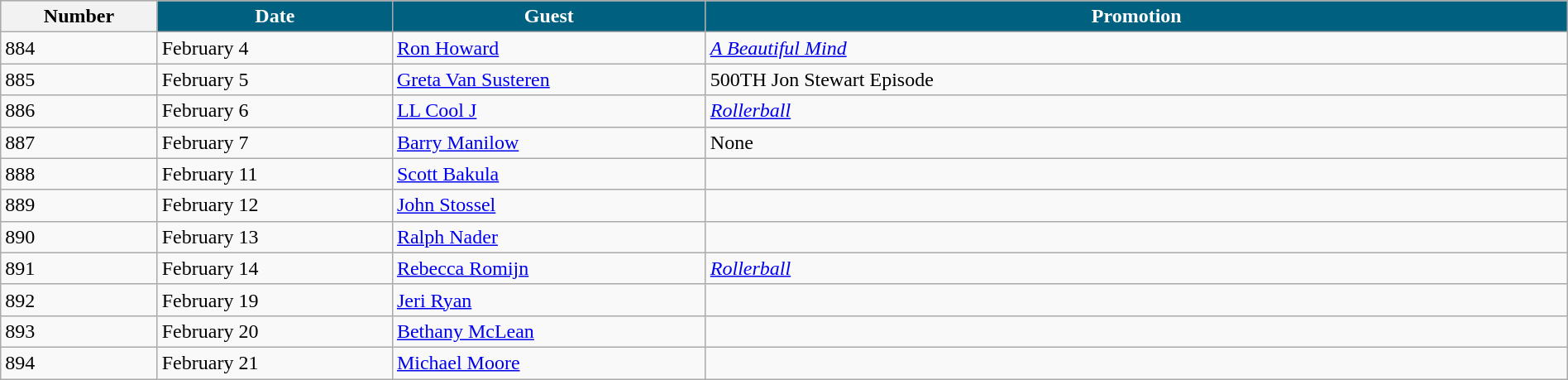<table class="wikitable" width="100%">
<tr bgcolor="#CCCCCC">
<th>Number</th>
<th width="15%" style="background:#006080; color:#FFFFFF">Date</th>
<th width="20%" style="background:#006080; color:#FFFFFF">Guest</th>
<th width="55%" style="background:#006080; color:#FFFFFF">Promotion</th>
</tr>
<tr>
<td>884</td>
<td>February 4</td>
<td><a href='#'>Ron Howard</a></td>
<td><em><a href='#'>A Beautiful Mind</a></em></td>
</tr>
<tr>
<td>885</td>
<td>February 5</td>
<td><a href='#'>Greta Van Susteren</a></td>
<td>500TH Jon Stewart Episode</td>
</tr>
<tr>
<td>886</td>
<td>February 6</td>
<td><a href='#'>LL Cool J</a></td>
<td><em><a href='#'>Rollerball</a></em></td>
</tr>
<tr>
<td>887</td>
<td>February 7</td>
<td><a href='#'>Barry Manilow</a></td>
<td>None</td>
</tr>
<tr>
<td>888</td>
<td>February 11</td>
<td><a href='#'>Scott Bakula</a></td>
<td></td>
</tr>
<tr>
<td>889</td>
<td>February 12</td>
<td><a href='#'>John Stossel</a></td>
<td></td>
</tr>
<tr>
<td>890</td>
<td>February 13</td>
<td><a href='#'>Ralph Nader</a></td>
<td></td>
</tr>
<tr>
<td>891</td>
<td>February 14</td>
<td><a href='#'>Rebecca Romijn</a></td>
<td><em><a href='#'>Rollerball</a></em></td>
</tr>
<tr>
<td>892</td>
<td>February 19</td>
<td><a href='#'>Jeri Ryan</a></td>
<td></td>
</tr>
<tr>
<td>893</td>
<td>February 20</td>
<td><a href='#'>Bethany McLean</a></td>
<td></td>
</tr>
<tr>
<td>894</td>
<td>February 21</td>
<td><a href='#'>Michael Moore</a></td>
<td></td>
</tr>
</table>
